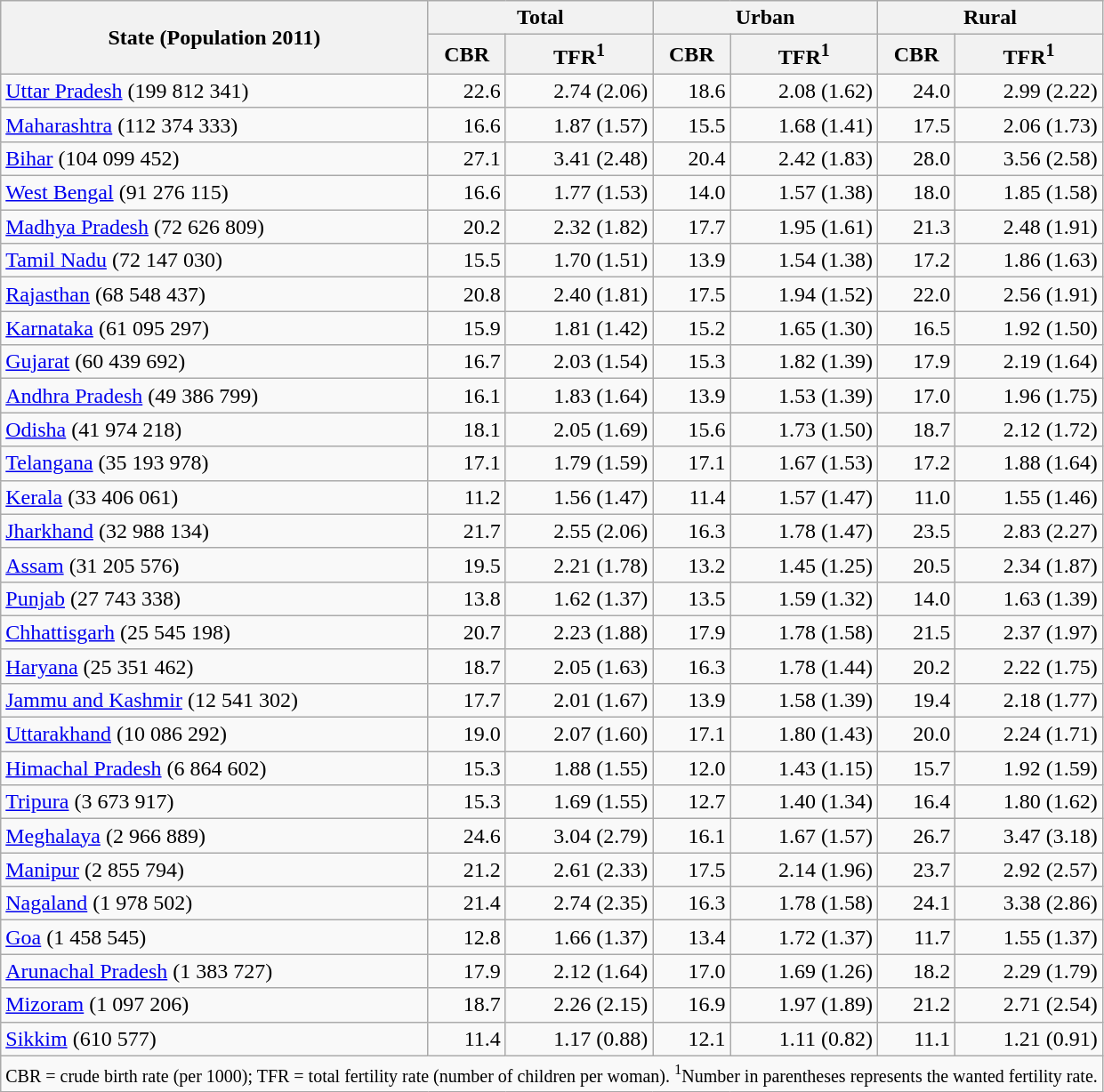<table class="wikitable sortable" style="text-align:right;">
<tr>
<th rowspan=2>State (Population 2011)</th>
<th colspan=2>Total</th>
<th colspan=2>Urban</th>
<th colspan=2>Rural</th>
</tr>
<tr>
<th>CBR</th>
<th>TFR<sup>1</sup></th>
<th>CBR</th>
<th>TFR<sup>1</sup></th>
<th>CBR</th>
<th>TFR<sup>1</sup></th>
</tr>
<tr>
<td style="text-align: left;"><a href='#'>Uttar Pradesh</a> (199 812 341)</td>
<td>22.6</td>
<td>2.74 (2.06)</td>
<td>18.6</td>
<td>2.08 (1.62)</td>
<td>24.0</td>
<td>2.99 (2.22)</td>
</tr>
<tr>
<td style="text-align: left;"><a href='#'>Maharashtra</a> (112 374 333)</td>
<td>16.6</td>
<td>1.87 (1.57)</td>
<td>15.5</td>
<td>1.68 (1.41)</td>
<td>17.5</td>
<td>2.06 (1.73)</td>
</tr>
<tr>
<td style="text-align: left;"><a href='#'>Bihar</a> (104 099 452)</td>
<td>27.1</td>
<td>3.41 (2.48)</td>
<td>20.4</td>
<td>2.42 (1.83)</td>
<td>28.0</td>
<td>3.56 (2.58)</td>
</tr>
<tr>
<td style="text-align: left;"><a href='#'>West Bengal</a> (91 276 115)</td>
<td>16.6</td>
<td>1.77 (1.53)</td>
<td>14.0</td>
<td>1.57 (1.38)</td>
<td>18.0</td>
<td>1.85 (1.58)</td>
</tr>
<tr>
<td style="text-align: left;"><a href='#'>Madhya Pradesh</a> (72 626 809)</td>
<td>20.2</td>
<td>2.32 (1.82)</td>
<td>17.7</td>
<td>1.95 (1.61)</td>
<td>21.3</td>
<td>2.48 (1.91)</td>
</tr>
<tr>
<td style="text-align: left;"><a href='#'>Tamil Nadu</a> (72 147 030)</td>
<td>15.5</td>
<td>1.70 (1.51)</td>
<td>13.9</td>
<td>1.54 (1.38)</td>
<td>17.2</td>
<td>1.86 (1.63)</td>
</tr>
<tr>
<td style="text-align: left;"><a href='#'>Rajasthan</a> (68 548 437)</td>
<td>20.8</td>
<td>2.40 (1.81)</td>
<td>17.5</td>
<td>1.94 (1.52)</td>
<td>22.0</td>
<td>2.56 (1.91)</td>
</tr>
<tr>
<td style="text-align: left;"><a href='#'>Karnataka</a> (61 095 297)</td>
<td>15.9</td>
<td>1.81 (1.42)</td>
<td>15.2</td>
<td>1.65 (1.30)</td>
<td>16.5</td>
<td>1.92 (1.50)</td>
</tr>
<tr>
<td style="text-align: left;"><a href='#'>Gujarat</a> (60 439 692)</td>
<td>16.7</td>
<td>2.03 (1.54)</td>
<td>15.3</td>
<td>1.82 (1.39)</td>
<td>17.9</td>
<td>2.19 (1.64)</td>
</tr>
<tr>
<td style="text-align: left;"><a href='#'>Andhra Pradesh</a> (49 386 799)</td>
<td>16.1</td>
<td>1.83 (1.64)</td>
<td>13.9</td>
<td>1.53 (1.39)</td>
<td>17.0</td>
<td>1.96 (1.75)</td>
</tr>
<tr>
<td style="text-align: left;"><a href='#'>Odisha</a> (41 974 218)</td>
<td>18.1</td>
<td>2.05 (1.69)</td>
<td>15.6</td>
<td>1.73 (1.50)</td>
<td>18.7</td>
<td>2.12 (1.72)</td>
</tr>
<tr>
<td style="text-align: left;"><a href='#'>Telangana</a> (35 193 978)</td>
<td>17.1</td>
<td>1.79 (1.59)</td>
<td>17.1</td>
<td>1.67 (1.53)</td>
<td>17.2</td>
<td>1.88 (1.64)</td>
</tr>
<tr>
<td style="text-align: left;"><a href='#'>Kerala</a> (33 406 061)</td>
<td>11.2</td>
<td>1.56 (1.47)</td>
<td>11.4</td>
<td>1.57 (1.47)</td>
<td>11.0</td>
<td>1.55 (1.46)</td>
</tr>
<tr>
<td style="text-align: left;"><a href='#'>Jharkhand</a> (32 988 134)</td>
<td>21.7</td>
<td>2.55 (2.06)</td>
<td>16.3</td>
<td>1.78 (1.47)</td>
<td>23.5</td>
<td>2.83 (2.27)</td>
</tr>
<tr>
<td style="text-align: left;"><a href='#'>Assam</a> (31 205 576)</td>
<td>19.5</td>
<td>2.21 (1.78)</td>
<td>13.2</td>
<td>1.45 (1.25)</td>
<td>20.5</td>
<td>2.34 (1.87)</td>
</tr>
<tr>
<td style="text-align: left;"><a href='#'>Punjab</a> (27 743 338)</td>
<td>13.8</td>
<td>1.62 (1.37)</td>
<td>13.5</td>
<td>1.59 (1.32)</td>
<td>14.0</td>
<td>1.63 (1.39)</td>
</tr>
<tr>
<td style="text-align: left;"><a href='#'>Chhattisgarh</a> (25 545 198)</td>
<td>20.7</td>
<td>2.23 (1.88)</td>
<td>17.9</td>
<td>1.78 (1.58)</td>
<td>21.5</td>
<td>2.37 (1.97)</td>
</tr>
<tr>
<td style="text-align: left;"><a href='#'>Haryana</a> (25 351 462)</td>
<td>18.7</td>
<td>2.05 (1.63)</td>
<td>16.3</td>
<td>1.78 (1.44)</td>
<td>20.2</td>
<td>2.22 (1.75)</td>
</tr>
<tr>
<td style="text-align: left;"><a href='#'>Jammu and Kashmir</a> (12 541 302)</td>
<td>17.7</td>
<td>2.01 (1.67)</td>
<td>13.9</td>
<td>1.58 (1.39)</td>
<td>19.4</td>
<td>2.18 (1.77)</td>
</tr>
<tr>
<td style="text-align: left;"><a href='#'>Uttarakhand</a> (10 086 292)</td>
<td>19.0</td>
<td>2.07 (1.60)</td>
<td>17.1</td>
<td>1.80 (1.43)</td>
<td>20.0</td>
<td>2.24 (1.71)</td>
</tr>
<tr>
<td style="text-align: left;"><a href='#'>Himachal Pradesh</a> (6 864 602)</td>
<td>15.3</td>
<td>1.88 (1.55)</td>
<td>12.0</td>
<td>1.43 (1.15)</td>
<td>15.7</td>
<td>1.92 (1.59)</td>
</tr>
<tr>
<td style="text-align: left;"><a href='#'>Tripura</a> (3 673 917)</td>
<td>15.3</td>
<td>1.69 (1.55)</td>
<td>12.7</td>
<td>1.40 (1.34)</td>
<td>16.4</td>
<td>1.80 (1.62)</td>
</tr>
<tr>
<td style="text-align: left;"><a href='#'>Meghalaya</a> (2 966 889)</td>
<td>24.6</td>
<td>3.04 (2.79)</td>
<td>16.1</td>
<td>1.67 (1.57)</td>
<td>26.7</td>
<td>3.47 (3.18)</td>
</tr>
<tr>
<td style="text-align: left;"><a href='#'>Manipur</a> (2 855 794)</td>
<td>21.2</td>
<td>2.61 (2.33)</td>
<td>17.5</td>
<td>2.14 (1.96)</td>
<td>23.7</td>
<td>2.92 (2.57)</td>
</tr>
<tr>
<td style="text-align: left;"><a href='#'>Nagaland</a> (1 978 502)</td>
<td>21.4</td>
<td>2.74 (2.35)</td>
<td>16.3</td>
<td>1.78 (1.58)</td>
<td>24.1</td>
<td>3.38 (2.86)</td>
</tr>
<tr>
<td style="text-align: left;"><a href='#'>Goa</a> (1 458 545)</td>
<td>12.8</td>
<td>1.66 (1.37)</td>
<td>13.4</td>
<td>1.72 (1.37)</td>
<td>11.7</td>
<td>1.55 (1.37)</td>
</tr>
<tr>
<td style="text-align: left;"><a href='#'>Arunachal Pradesh</a> (1 383 727)</td>
<td>17.9</td>
<td>2.12 (1.64)</td>
<td>17.0</td>
<td>1.69 (1.26)</td>
<td>18.2</td>
<td>2.29 (1.79)</td>
</tr>
<tr>
<td style="text-align: left;"><a href='#'>Mizoram</a> (1 097 206)</td>
<td>18.7</td>
<td>2.26 (2.15)</td>
<td>16.9</td>
<td>1.97 (1.89)</td>
<td>21.2</td>
<td>2.71 (2.54)</td>
</tr>
<tr>
<td style="text-align: left;"><a href='#'>Sikkim</a> (610 577)</td>
<td>11.4</td>
<td>1.17 (0.88)</td>
<td>12.1</td>
<td>1.11 (0.82)</td>
<td>11.1</td>
<td>1.21 (0.91)</td>
</tr>
<tr>
<td colspan="7" style="text-align:left;"><small>CBR = crude birth rate (per 1000); TFR = total fertility rate (number of children per woman). <sup>1</sup>Number in parentheses represents the wanted fertility rate.</small></td>
</tr>
</table>
